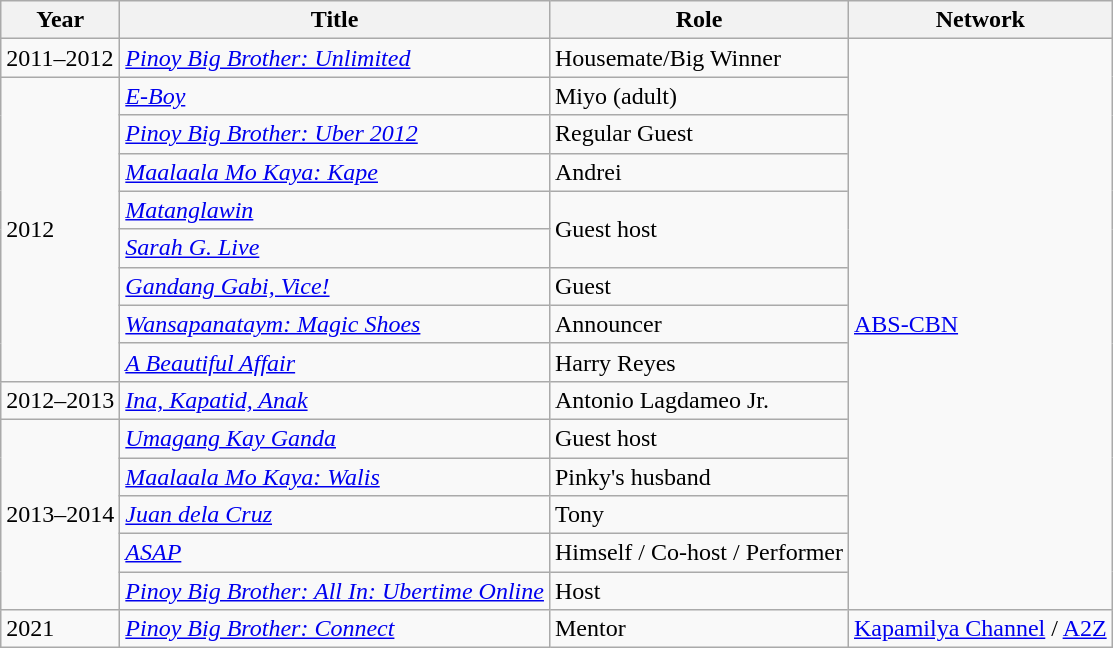<table class="wikitable sortable" >
<tr>
<th>Year</th>
<th>Title</th>
<th>Role</th>
<th>Network</th>
</tr>
<tr>
<td>2011–2012</td>
<td><em><a href='#'>Pinoy Big Brother: Unlimited</a></em></td>
<td>Housemate/Big Winner</td>
<td rowspan="15"><a href='#'>ABS-CBN</a></td>
</tr>
<tr>
<td rowspan="8">2012</td>
<td><em><a href='#'>E-Boy</a></em></td>
<td>Miyo (adult)</td>
</tr>
<tr>
<td><em><a href='#'>Pinoy Big Brother: Uber 2012</a></em></td>
<td>Regular Guest</td>
</tr>
<tr>
<td><em><a href='#'>Maalaala Mo Kaya: Kape</a></em></td>
<td>Andrei</td>
</tr>
<tr>
<td><em><a href='#'>Matanglawin</a></em></td>
<td rowspan=2>Guest host</td>
</tr>
<tr>
<td><em><a href='#'>Sarah G. Live</a></em></td>
</tr>
<tr>
<td><em><a href='#'>Gandang Gabi, Vice!</a></em></td>
<td>Guest</td>
</tr>
<tr>
<td><em><a href='#'>Wansapanataym: Magic Shoes</a></em></td>
<td>Announcer</td>
</tr>
<tr>
<td><em><a href='#'>A Beautiful Affair</a></em></td>
<td>Harry Reyes</td>
</tr>
<tr>
<td>2012–2013</td>
<td><em><a href='#'>Ina, Kapatid, Anak</a></em></td>
<td>Antonio Lagdameo Jr.</td>
</tr>
<tr>
<td rowspan="5">2013–2014</td>
<td><em><a href='#'>Umagang Kay Ganda</a></em></td>
<td>Guest host</td>
</tr>
<tr>
<td><em><a href='#'>Maalaala Mo Kaya: Walis</a></em></td>
<td>Pinky's husband</td>
</tr>
<tr>
<td><em><a href='#'>Juan dela Cruz</a></em></td>
<td>Tony</td>
</tr>
<tr>
<td><em><a href='#'>ASAP</a></em></td>
<td>Himself / Co-host / Performer</td>
</tr>
<tr>
<td><em><a href='#'>Pinoy Big Brother: All In: Ubertime Online</a></em></td>
<td>Host</td>
</tr>
<tr>
<td>2021</td>
<td><em><a href='#'>Pinoy Big Brother: Connect</a></em></td>
<td>Mentor</td>
<td><a href='#'>Kapamilya Channel</a> / <a href='#'>A2Z</a></td>
</tr>
</table>
